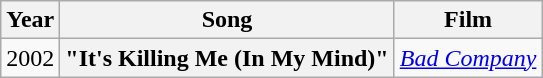<table class="wikitable plainrowheaders" style="text-align:center;">
<tr>
<th scope="col">Year</th>
<th scope="col">Song</th>
<th scope="col">Film</th>
</tr>
<tr>
<td>2002</td>
<th scope="row">"It's Killing Me (In My Mind)"</th>
<td><em><a href='#'>Bad Company</a></em></td>
</tr>
</table>
